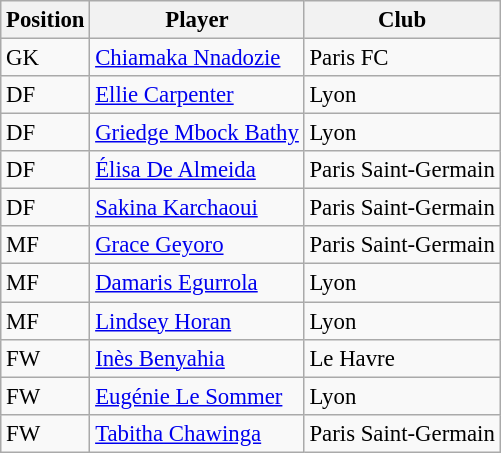<table class="wikitable" style="font-size:95%">
<tr>
<th>Position</th>
<th>Player</th>
<th>Club</th>
</tr>
<tr>
<td>GK</td>
<td> <a href='#'>Chiamaka Nnadozie</a></td>
<td>Paris FC</td>
</tr>
<tr>
<td>DF</td>
<td> <a href='#'>Ellie Carpenter</a></td>
<td>Lyon</td>
</tr>
<tr>
<td>DF</td>
<td> <a href='#'>Griedge Mbock Bathy</a></td>
<td>Lyon</td>
</tr>
<tr>
<td>DF</td>
<td> <a href='#'>Élisa De Almeida</a></td>
<td>Paris Saint-Germain</td>
</tr>
<tr>
<td>DF</td>
<td> <a href='#'>Sakina Karchaoui</a></td>
<td>Paris Saint-Germain</td>
</tr>
<tr>
<td>MF</td>
<td> <a href='#'>Grace Geyoro</a></td>
<td>Paris Saint-Germain</td>
</tr>
<tr>
<td>MF</td>
<td> <a href='#'>Damaris Egurrola</a></td>
<td>Lyon</td>
</tr>
<tr>
<td>MF</td>
<td> <a href='#'>Lindsey Horan</a></td>
<td>Lyon</td>
</tr>
<tr>
<td>FW</td>
<td> <a href='#'>Inès Benyahia</a></td>
<td>Le Havre</td>
</tr>
<tr>
<td>FW</td>
<td> <a href='#'>Eugénie Le Sommer</a></td>
<td>Lyon</td>
</tr>
<tr>
<td>FW</td>
<td> <a href='#'>Tabitha Chawinga</a></td>
<td>Paris Saint-Germain</td>
</tr>
</table>
